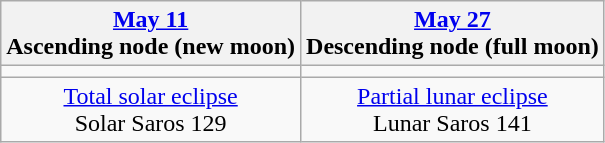<table class="wikitable">
<tr>
<th><a href='#'>May 11</a><br>Ascending node (new moon)<br></th>
<th><a href='#'>May 27</a><br>Descending node (full moon)<br></th>
</tr>
<tr>
<td></td>
<td></td>
</tr>
<tr align=center>
<td><a href='#'>Total solar eclipse</a><br>Solar Saros 129</td>
<td><a href='#'>Partial lunar eclipse</a><br>Lunar Saros 141</td>
</tr>
</table>
